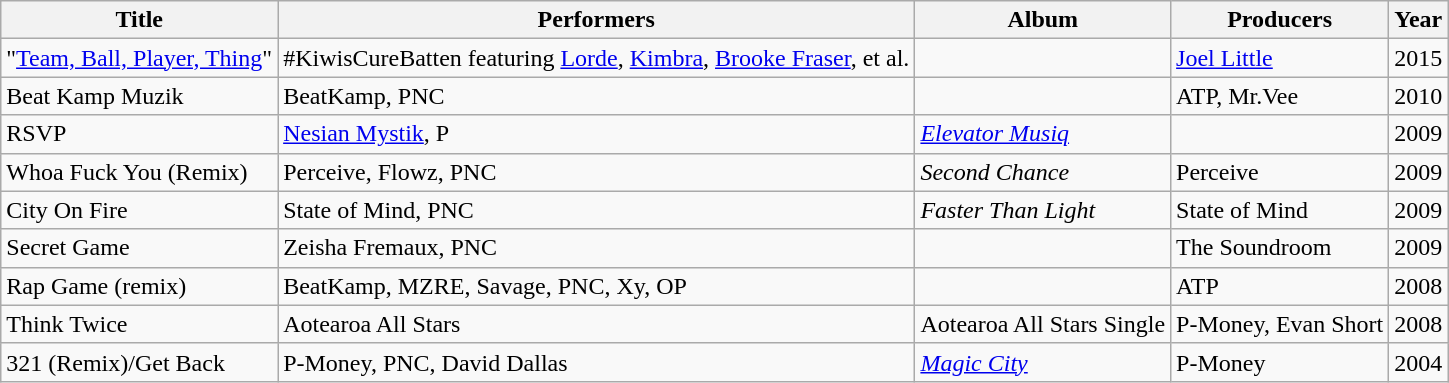<table class="wikitable">
<tr>
<th>Title</th>
<th>Performers</th>
<th>Album</th>
<th>Producers</th>
<th>Year</th>
</tr>
<tr>
<td>"<a href='#'>Team, Ball, Player, Thing</a>"</td>
<td>#KiwisCureBatten featuring <a href='#'>Lorde</a>, <a href='#'>Kimbra</a>, <a href='#'>Brooke Fraser</a>, et al.</td>
<td></td>
<td><a href='#'>Joel Little</a></td>
<td>2015</td>
</tr>
<tr>
<td>Beat Kamp Muzik</td>
<td>BeatKamp, PNC</td>
<td></td>
<td>ATP, Mr.Vee</td>
<td>2010</td>
</tr>
<tr>
<td>RSVP</td>
<td><a href='#'>Nesian Mystik</a>, P</td>
<td><em><a href='#'>Elevator Musiq</a></em></td>
<td></td>
<td>2009</td>
</tr>
<tr>
<td>Whoa Fuck You (Remix)</td>
<td>Perceive, Flowz, PNC</td>
<td><em>Second Chance</em></td>
<td>Perceive</td>
<td>2009</td>
</tr>
<tr>
<td>City On Fire</td>
<td>State of Mind, PNC</td>
<td><em>Faster Than Light</em></td>
<td>State of Mind</td>
<td>2009</td>
</tr>
<tr>
<td>Secret Game</td>
<td>Zeisha Fremaux, PNC</td>
<td></td>
<td>The Soundroom</td>
<td>2009</td>
</tr>
<tr>
<td>Rap Game (remix)</td>
<td>BeatKamp, MZRE, Savage, PNC, Xy, OP</td>
<td></td>
<td>ATP</td>
<td>2008</td>
</tr>
<tr>
<td>Think Twice</td>
<td>Aotearoa All Stars</td>
<td>Aotearoa All Stars Single</td>
<td>P-Money, Evan Short</td>
<td>2008</td>
</tr>
<tr>
<td>321 (Remix)/Get Back</td>
<td>P-Money, PNC, David Dallas</td>
<td><em><a href='#'>Magic City</a></em></td>
<td>P-Money</td>
<td>2004</td>
</tr>
</table>
